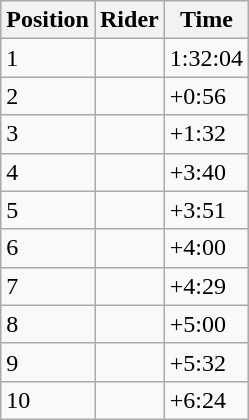<table class="wikitable">
<tr>
<th>Position</th>
<th>Rider</th>
<th>Time</th>
</tr>
<tr>
<td>1</td>
<td></td>
<td>1:32:04</td>
</tr>
<tr>
<td>2</td>
<td></td>
<td>+0:56</td>
</tr>
<tr>
<td>3</td>
<td></td>
<td>+1:32</td>
</tr>
<tr>
<td>4</td>
<td></td>
<td>+3:40</td>
</tr>
<tr>
<td>5</td>
<td></td>
<td>+3:51</td>
</tr>
<tr>
<td>6</td>
<td></td>
<td>+4:00</td>
</tr>
<tr>
<td>7</td>
<td></td>
<td>+4:29</td>
</tr>
<tr>
<td>8</td>
<td></td>
<td>+5:00</td>
</tr>
<tr>
<td>9</td>
<td></td>
<td>+5:32</td>
</tr>
<tr>
<td>10</td>
<td></td>
<td>+6:24</td>
</tr>
</table>
